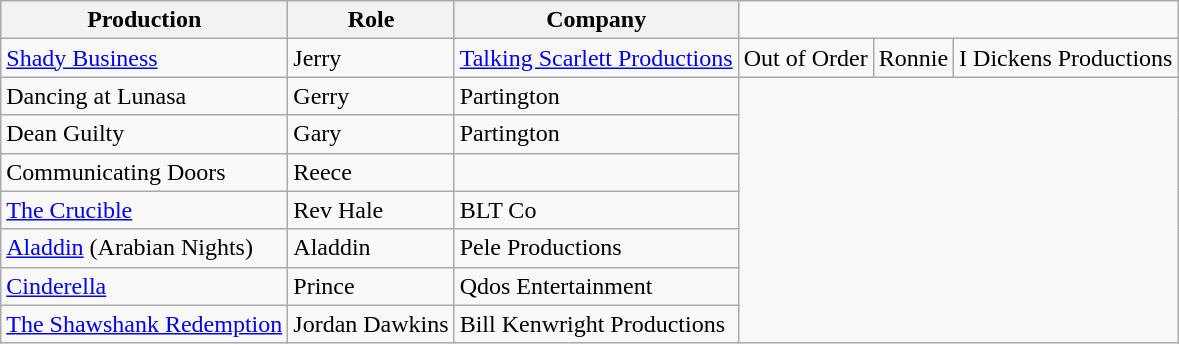<table class="wikitable">
<tr>
<th>Production</th>
<th>Role</th>
<th>Company</th>
</tr>
<tr>
<td><a href='#'>Shady Business</a></td>
<td>Jerry</td>
<td><a href='#'>Talking Scarlett Productions</a></td>
<td>Out of Order</td>
<td>Ronnie</td>
<td>I Dickens Productions</td>
</tr>
<tr>
<td>Dancing at Lunasa</td>
<td>Gerry</td>
<td>Partington</td>
</tr>
<tr>
<td>Dean Guilty</td>
<td>Gary</td>
<td>Partington</td>
</tr>
<tr>
<td>Communicating Doors</td>
<td>Reece</td>
<td></td>
</tr>
<tr>
<td><a href='#'>The Crucible</a></td>
<td>Rev Hale</td>
<td>BLT Co</td>
</tr>
<tr>
<td><a href='#'>Aladdin</a> (Arabian Nights)</td>
<td>Aladdin</td>
<td>Pele Productions</td>
</tr>
<tr>
<td><a href='#'>Cinderella</a></td>
<td>Prince</td>
<td>Qdos Entertainment</td>
</tr>
<tr>
<td><a href='#'>The Shawshank Redemption</a></td>
<td>Jordan Dawkins</td>
<td>Bill Kenwright Productions</td>
</tr>
</table>
